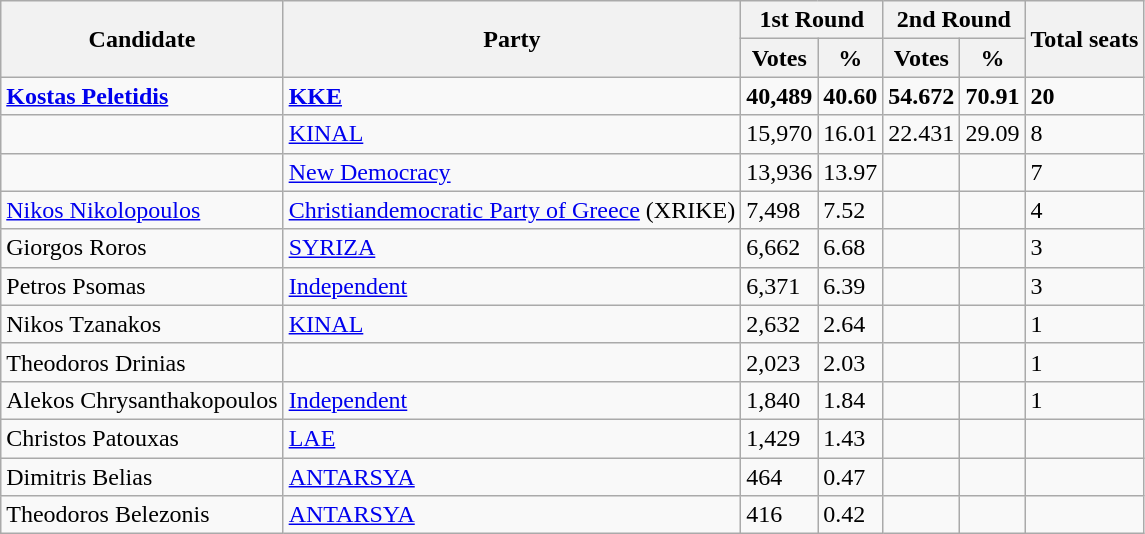<table class=wikitable>
<tr>
<th rowspan=2>Candidate</th>
<th rowspan=2>Party</th>
<th colspan=2>1st Round</th>
<th colspan=2>2nd Round</th>
<th rowspan=2>Total seats</th>
</tr>
<tr>
<th>Votes</th>
<th>%</th>
<th>Votes</th>
<th>%</th>
</tr>
<tr style="font-weight: bold">
<td><strong><a href='#'>Kostas Peletidis</a></strong></td>
<td><strong><a href='#'>KKE</a></strong></td>
<td>40,489</td>
<td>40.60</td>
<td><strong>54.672</strong></td>
<td><strong>70.91</strong></td>
<td><strong>20</strong></td>
</tr>
<tr>
<td></td>
<td><a href='#'>KINAL</a></td>
<td>15,970</td>
<td>16.01</td>
<td>22.431</td>
<td>29.09</td>
<td>8</td>
</tr>
<tr>
<td></td>
<td><a href='#'>New Democracy</a></td>
<td>13,936</td>
<td>13.97</td>
<td></td>
<td></td>
<td>7</td>
</tr>
<tr>
<td><a href='#'>Nikos Nikolopoulos</a></td>
<td><a href='#'>Christiandemocratic Party of Greece</a> (XRIKE)</td>
<td>7,498</td>
<td>7.52</td>
<td></td>
<td></td>
<td>4</td>
</tr>
<tr>
<td>Giorgos Roros</td>
<td><a href='#'>SYRIZA</a></td>
<td>6,662</td>
<td>6.68</td>
<td></td>
<td></td>
<td>3</td>
</tr>
<tr>
<td>Petros Psomas</td>
<td><a href='#'>Independent</a></td>
<td>6,371</td>
<td>6.39</td>
<td></td>
<td></td>
<td>3</td>
</tr>
<tr>
<td>Nikos Tzanakos</td>
<td><a href='#'>KINAL</a></td>
<td>2,632</td>
<td>2.64</td>
<td></td>
<td></td>
<td>1</td>
</tr>
<tr>
<td>Theodoros Drinias</td>
<td></td>
<td>2,023</td>
<td>2.03</td>
<td></td>
<td></td>
<td>1</td>
</tr>
<tr>
<td>Alekos Chrysanthakopoulos</td>
<td><a href='#'>Independent</a></td>
<td>1,840</td>
<td>1.84</td>
<td></td>
<td></td>
<td>1</td>
</tr>
<tr>
<td>Christos Patouxas</td>
<td><a href='#'>LAE</a></td>
<td>1,429</td>
<td>1.43</td>
<td></td>
<td></td>
<td></td>
</tr>
<tr>
<td>Dimitris Belias</td>
<td><a href='#'>ANTARSYA</a></td>
<td>464</td>
<td>0.47</td>
<td></td>
<td></td>
<td></td>
</tr>
<tr>
<td>Theodoros Belezonis</td>
<td><a href='#'>ANTARSYA</a></td>
<td>416</td>
<td>0.42</td>
<td></td>
<td></td>
<td></td>
</tr>
</table>
